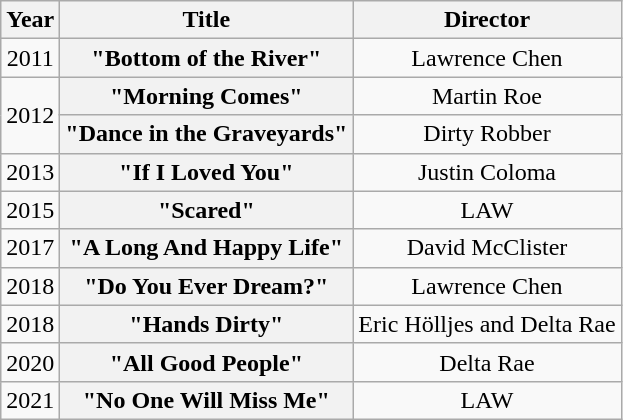<table class="wikitable plainrowheaders" style="text-align:center;">
<tr>
<th scope="col">Year</th>
<th scope="col">Title</th>
<th scope="col">Director</th>
</tr>
<tr>
<td>2011</td>
<th scope="row">"Bottom of the River"</th>
<td rowspan="1">Lawrence Chen</td>
</tr>
<tr>
<td rowspan="2">2012</td>
<th scope="row">"Morning Comes"</th>
<td rowspan="1">Martin Roe</td>
</tr>
<tr>
<th scope="row">"Dance in the Graveyards"</th>
<td rowspan="1">Dirty Robber</td>
</tr>
<tr>
<td>2013</td>
<th scope="row">"If I Loved You"</th>
<td rowspan="1">Justin Coloma</td>
</tr>
<tr>
<td>2015</td>
<th scope="row">"Scared"</th>
<td rowspan="1">LAW</td>
</tr>
<tr>
<td>2017</td>
<th scope="row">"A Long And Happy Life"</th>
<td rowspan="1">David McClister</td>
</tr>
<tr>
<td>2018</td>
<th scope="row">"Do You Ever Dream?"</th>
<td rowspan="1">Lawrence Chen</td>
</tr>
<tr>
<td>2018</td>
<th scope="row">"Hands Dirty"</th>
<td rowspan="1">Eric Hölljes and Delta Rae</td>
</tr>
<tr>
<td>2020</td>
<th scope="row">"All Good People"</th>
<td>Delta Rae</td>
</tr>
<tr>
<td>2021</td>
<th scope="row">"No One Will Miss Me"</th>
<td rowspan="1">LAW</td>
</tr>
</table>
